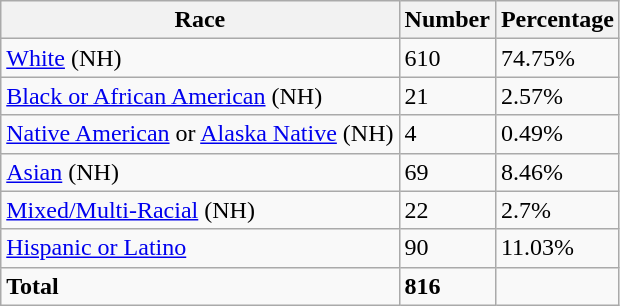<table class="wikitable">
<tr>
<th>Race</th>
<th>Number</th>
<th>Percentage</th>
</tr>
<tr>
<td><a href='#'>White</a> (NH)</td>
<td>610</td>
<td>74.75%</td>
</tr>
<tr>
<td><a href='#'>Black or African American</a> (NH)</td>
<td>21</td>
<td>2.57%</td>
</tr>
<tr>
<td><a href='#'>Native American</a> or <a href='#'>Alaska Native</a> (NH)</td>
<td>4</td>
<td>0.49%</td>
</tr>
<tr>
<td><a href='#'>Asian</a> (NH)</td>
<td>69</td>
<td>8.46%</td>
</tr>
<tr>
<td><a href='#'>Mixed/Multi-Racial</a> (NH)</td>
<td>22</td>
<td>2.7%</td>
</tr>
<tr>
<td><a href='#'>Hispanic or Latino</a></td>
<td>90</td>
<td>11.03%</td>
</tr>
<tr>
<td><strong>Total</strong></td>
<td><strong>816</strong></td>
<td></td>
</tr>
</table>
